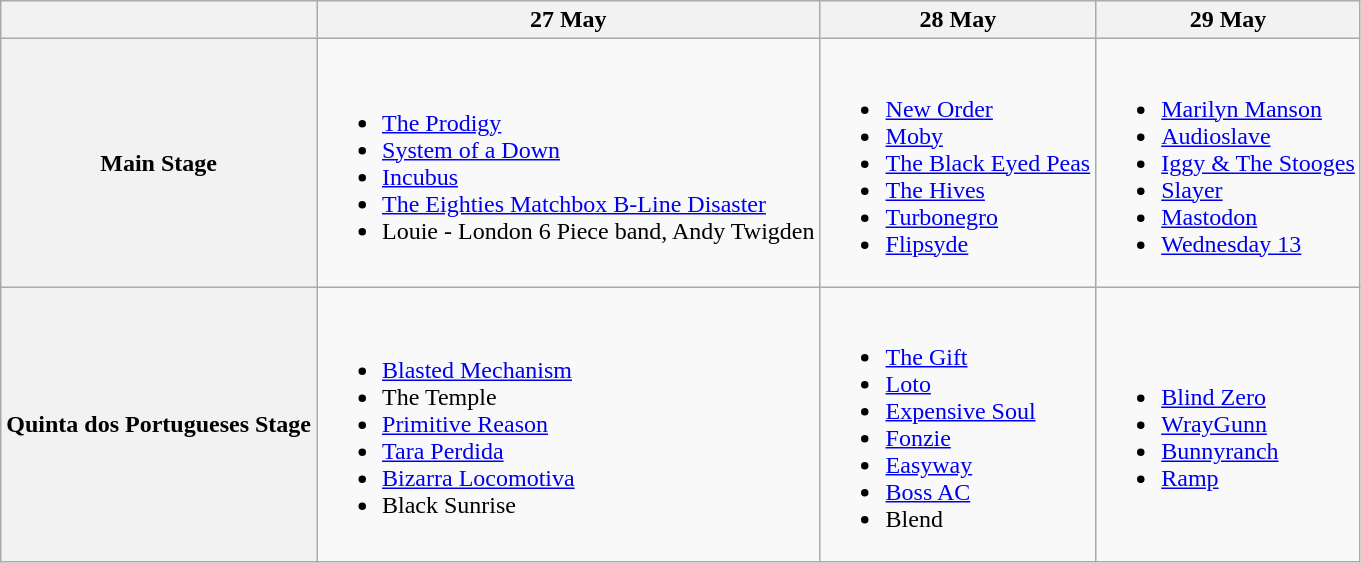<table class="wikitable">
<tr>
<th></th>
<th>27 May</th>
<th>28 May</th>
<th>29 May</th>
</tr>
<tr>
<th>Main Stage</th>
<td><br><ul><li><a href='#'>The Prodigy</a></li><li><a href='#'>System of a Down</a></li><li><a href='#'>Incubus</a></li><li><a href='#'>The Eighties Matchbox B-Line Disaster</a></li><li>Louie - London 6 Piece band, Andy Twigden</li></ul></td>
<td><br><ul><li><a href='#'>New Order</a></li><li><a href='#'>Moby</a></li><li><a href='#'>The Black Eyed Peas</a></li><li><a href='#'>The Hives</a></li><li><a href='#'>Turbonegro</a></li><li><a href='#'>Flipsyde</a></li></ul></td>
<td><br><ul><li><a href='#'>Marilyn Manson</a></li><li><a href='#'>Audioslave</a></li><li><a href='#'>Iggy & The Stooges</a></li><li><a href='#'>Slayer</a></li><li><a href='#'>Mastodon</a></li><li><a href='#'>Wednesday 13</a></li></ul></td>
</tr>
<tr>
<th>Quinta dos Portugueses Stage</th>
<td><br><ul><li><a href='#'>Blasted Mechanism</a></li><li>The Temple</li><li><a href='#'>Primitive Reason</a></li><li><a href='#'>Tara Perdida</a></li><li><a href='#'>Bizarra Locomotiva</a></li><li>Black Sunrise</li></ul></td>
<td><br><ul><li><a href='#'>The Gift</a></li><li><a href='#'>Loto</a></li><li><a href='#'>Expensive Soul</a></li><li><a href='#'>Fonzie</a></li><li><a href='#'>Easyway</a></li><li><a href='#'>Boss AC</a></li><li>Blend</li></ul></td>
<td><br><ul><li><a href='#'>Blind Zero</a></li><li><a href='#'>WrayGunn</a></li><li><a href='#'>Bunnyranch</a></li><li><a href='#'>Ramp</a></li></ul></td>
</tr>
</table>
